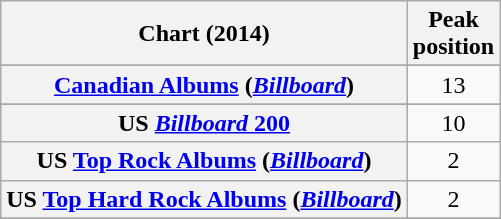<table class="wikitable sortable plainrowheaders">
<tr>
<th scope="col">Chart (2014)</th>
<th scope="col">Peak<br> position</th>
</tr>
<tr>
</tr>
<tr>
</tr>
<tr>
</tr>
<tr>
<th scope="row"><a href='#'>Canadian Albums</a> (<em><a href='#'>Billboard</a></em>)</th>
<td style="text-align:center;">13</td>
</tr>
<tr>
</tr>
<tr>
</tr>
<tr>
</tr>
<tr>
<th scope="row">US <a href='#'><em>Billboard</em> 200</a></th>
<td style="text-align:center;">10</td>
</tr>
<tr>
<th scope="row">US <a href='#'>Top Rock Albums</a> (<a href='#'><em>Billboard</em></a>)</th>
<td style="text-align:center;">2</td>
</tr>
<tr>
<th scope="row">US <a href='#'>Top Hard Rock Albums</a> (<a href='#'><em>Billboard</em></a>)</th>
<td style="text-align:center;">2</td>
</tr>
<tr>
</tr>
</table>
